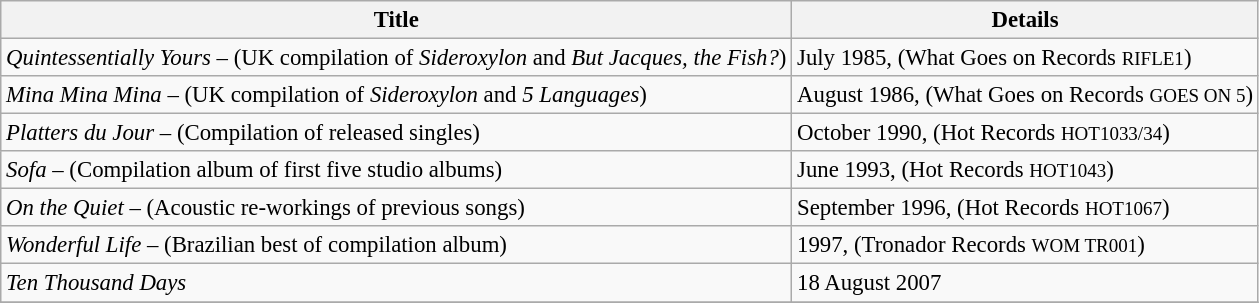<table class="wikitable" style="font-size: 95%;">
<tr>
<th>Title</th>
<th>Details</th>
</tr>
<tr>
<td><em>Quintessentially Yours</em> – (UK compilation of <em>Sideroxylon</em> and <em>But Jacques, the Fish?</em>)</td>
<td>July 1985, (What Goes on Records <small>RIFLE1</small>)</td>
</tr>
<tr>
<td><em>Mina Mina Mina</em> – (UK compilation of <em>Sideroxylon</em> and <em>5 Languages</em>)</td>
<td>August 1986, (What Goes on Records <small>GOES ON 5</small>)</td>
</tr>
<tr>
<td><em>Platters du Jour</em> – (Compilation of released singles)</td>
<td>October 1990, (Hot Records <small>HOT1033/34</small>)</td>
</tr>
<tr>
<td><em>Sofa</em> – (Compilation album of first five studio albums)</td>
<td>June 1993, (Hot Records <small>HOT1043</small>)</td>
</tr>
<tr>
<td><em>On the Quiet</em> – (Acoustic re-workings of previous songs)</td>
<td>September 1996, (Hot Records <small>HOT1067</small>)</td>
</tr>
<tr>
<td><em>Wonderful Life</em> – (Brazilian best of compilation album)</td>
<td>1997, (Tronador Records <small>WOM TR001</small>)</td>
</tr>
<tr>
<td><em>Ten Thousand Days</em></td>
<td>18 August 2007</td>
</tr>
<tr>
</tr>
</table>
